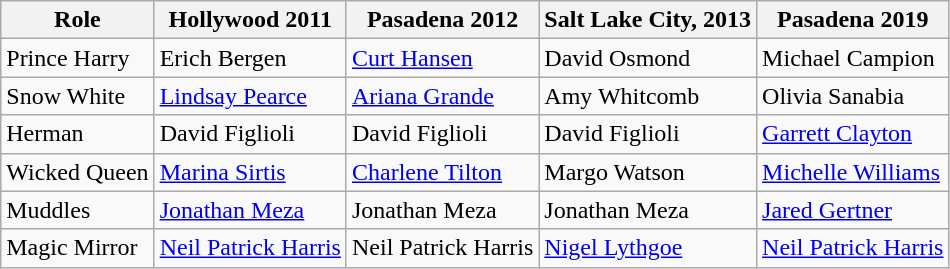<table class="wikitable">
<tr>
<th>Role</th>
<th>Hollywood 2011</th>
<th>Pasadena 2012</th>
<th>Salt Lake City, 2013</th>
<th>Pasadena 2019</th>
</tr>
<tr>
<td>Prince Harry</td>
<td>Erich Bergen</td>
<td><a href='#'>Curt Hansen</a></td>
<td>David Osmond</td>
<td>Michael Campion</td>
</tr>
<tr>
<td>Snow White</td>
<td><a href='#'>Lindsay Pearce</a></td>
<td><a href='#'>Ariana Grande</a></td>
<td>Amy Whitcomb</td>
<td>Olivia Sanabia</td>
</tr>
<tr>
<td>Herman</td>
<td>David Figlioli</td>
<td>David Figlioli</td>
<td>David Figlioli</td>
<td><a href='#'>Garrett Clayton</a></td>
</tr>
<tr>
<td>Wicked Queen</td>
<td><a href='#'>Marina Sirtis</a></td>
<td><a href='#'>Charlene Tilton</a></td>
<td>Margo Watson</td>
<td><a href='#'>Michelle Williams</a></td>
</tr>
<tr>
<td>Muddles</td>
<td><a href='#'>Jonathan Meza</a></td>
<td>Jonathan Meza</td>
<td>Jonathan Meza</td>
<td><a href='#'>Jared Gertner</a></td>
</tr>
<tr>
<td>Magic Mirror</td>
<td><a href='#'>Neil Patrick Harris</a></td>
<td>Neil Patrick Harris</td>
<td><a href='#'>Nigel Lythgoe</a></td>
<td><a href='#'>Neil Patrick Harris</a></td>
</tr>
</table>
